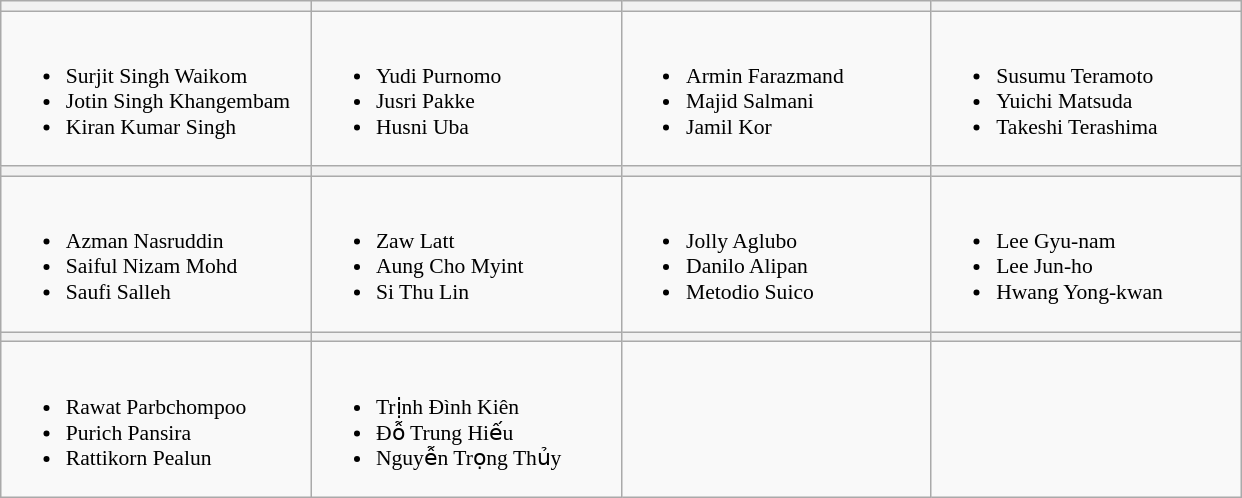<table class="wikitable" style="font-size:90%">
<tr>
<th width=200></th>
<th width=200></th>
<th width=200></th>
<th width=200></th>
</tr>
<tr>
<td valign=top><br><ul><li>Surjit Singh Waikom</li><li>Jotin Singh Khangembam</li><li>Kiran Kumar Singh</li></ul></td>
<td valign=top><br><ul><li>Yudi Purnomo</li><li>Jusri Pakke</li><li>Husni Uba</li></ul></td>
<td valign=top><br><ul><li>Armin Farazmand</li><li>Majid Salmani</li><li>Jamil Kor</li></ul></td>
<td valign=top><br><ul><li>Susumu Teramoto</li><li>Yuichi Matsuda</li><li>Takeshi Terashima</li></ul></td>
</tr>
<tr>
<th></th>
<th></th>
<th></th>
<th></th>
</tr>
<tr>
<td valign=top><br><ul><li>Azman Nasruddin</li><li>Saiful Nizam Mohd</li><li>Saufi Salleh</li></ul></td>
<td valign=top><br><ul><li>Zaw Latt</li><li>Aung Cho Myint</li><li>Si Thu Lin</li></ul></td>
<td valign=top><br><ul><li>Jolly Aglubo</li><li>Danilo Alipan</li><li>Metodio Suico</li></ul></td>
<td valign=top><br><ul><li>Lee Gyu-nam</li><li>Lee Jun-ho</li><li>Hwang Yong-kwan</li></ul></td>
</tr>
<tr>
<th></th>
<th></th>
<th></th>
<th></th>
</tr>
<tr>
<td valign=top><br><ul><li>Rawat Parbchompoo</li><li>Purich Pansira</li><li>Rattikorn Pealun</li></ul></td>
<td valign=top><br><ul><li>Trịnh Đình Kiên</li><li>Đỗ Trung Hiếu</li><li>Nguyễn Trọng Thủy</li></ul></td>
<td valign=top></td>
<td valign=top></td>
</tr>
</table>
